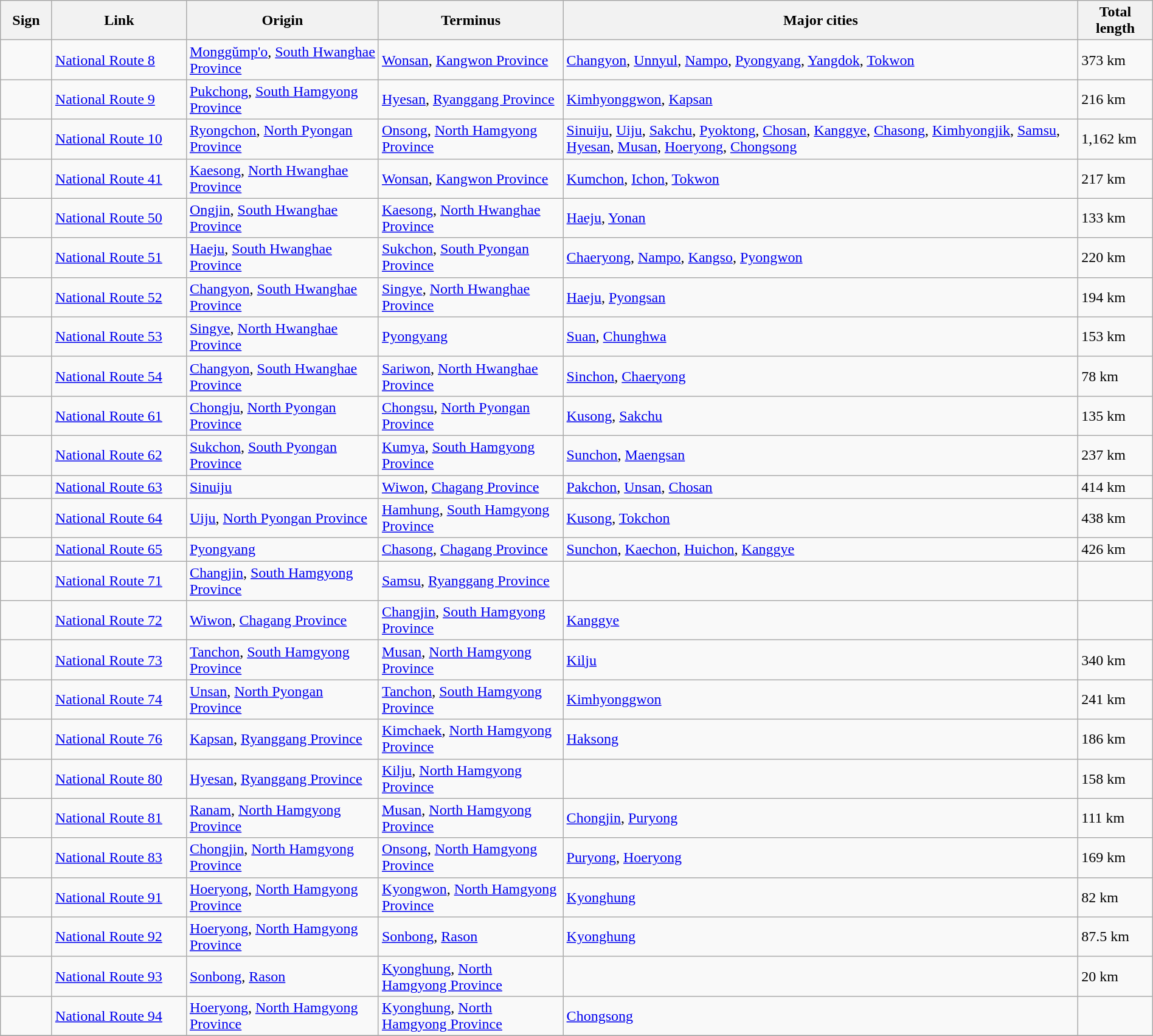<table class="wikitable" width=100%>
<tr>
<th width="49px" align="center">Sign</th>
<th width="140px" align="center">Link</th>
<th>Origin</th>
<th>Terminus</th>
<th align="center">Major cities</th>
<th align="center">Total length</th>
</tr>
<tr>
<td align="center"></td>
<td><a href='#'>National Route 8</a></td>
<td><a href='#'>Monggŭmp'o</a>, <a href='#'>South Hwanghae Province</a></td>
<td><a href='#'>Wonsan</a>, <a href='#'>Kangwon Province</a></td>
<td><a href='#'>Changyon</a>, <a href='#'>Unnyul</a>, <a href='#'>Nampo</a>, <a href='#'>Pyongyang</a>, <a href='#'>Yangdok</a>, <a href='#'>Tokwon</a></td>
<td>373 km</td>
</tr>
<tr>
<td align="center"></td>
<td><a href='#'>National Route 9</a></td>
<td><a href='#'>Pukchong</a>, <a href='#'>South Hamgyong Province</a></td>
<td><a href='#'>Hyesan</a>, <a href='#'>Ryanggang Province</a></td>
<td><a href='#'>Kimhyonggwon</a>, <a href='#'>Kapsan</a></td>
<td>216 km</td>
</tr>
<tr>
<td align="center"></td>
<td><a href='#'>National Route 10</a></td>
<td><a href='#'>Ryongchon</a>, <a href='#'>North Pyongan Province</a></td>
<td><a href='#'>Onsong</a>, <a href='#'>North Hamgyong Province</a></td>
<td><a href='#'>Sinuiju</a>, <a href='#'>Uiju</a>, <a href='#'>Sakchu</a>, <a href='#'>Pyoktong</a>, <a href='#'>Chosan</a>, <a href='#'>Kanggye</a>, <a href='#'>Chasong</a>, <a href='#'>Kimhyongjik</a>, <a href='#'>Samsu</a>, <a href='#'>Hyesan</a>, <a href='#'>Musan</a>, <a href='#'>Hoeryong</a>, <a href='#'>Chongsong</a></td>
<td>1,162 km</td>
</tr>
<tr>
<td align="center"></td>
<td><a href='#'>National Route 41</a></td>
<td><a href='#'>Kaesong</a>, <a href='#'>North Hwanghae Province</a></td>
<td><a href='#'>Wonsan</a>, <a href='#'>Kangwon Province</a></td>
<td><a href='#'>Kumchon</a>, <a href='#'>Ichon</a>, <a href='#'>Tokwon</a></td>
<td>217 km</td>
</tr>
<tr>
<td align="center"></td>
<td><a href='#'>National Route 50</a></td>
<td><a href='#'>Ongjin</a>, <a href='#'>South Hwanghae Province</a></td>
<td><a href='#'>Kaesong</a>, <a href='#'>North Hwanghae Province</a></td>
<td><a href='#'>Haeju</a>, <a href='#'>Yonan</a></td>
<td>133 km</td>
</tr>
<tr>
<td align="center"></td>
<td><a href='#'>National Route 51</a></td>
<td><a href='#'>Haeju</a>, <a href='#'>South Hwanghae Province</a></td>
<td><a href='#'>Sukchon</a>, <a href='#'>South Pyongan Province</a></td>
<td><a href='#'>Chaeryong</a>, <a href='#'>Nampo</a>, <a href='#'>Kangso</a>, <a href='#'>Pyongwon</a></td>
<td>220 km</td>
</tr>
<tr>
<td align="center"></td>
<td><a href='#'>National Route 52</a></td>
<td><a href='#'>Changyon</a>, <a href='#'>South Hwanghae Province</a></td>
<td><a href='#'>Singye</a>, <a href='#'>North Hwanghae Province</a></td>
<td><a href='#'>Haeju</a>, <a href='#'>Pyongsan</a></td>
<td>194 km</td>
</tr>
<tr>
<td align="center"></td>
<td><a href='#'>National Route 53</a></td>
<td><a href='#'>Singye</a>, <a href='#'>North Hwanghae Province</a></td>
<td><a href='#'>Pyongyang</a></td>
<td><a href='#'>Suan</a>, <a href='#'>Chunghwa</a></td>
<td>153 km</td>
</tr>
<tr>
<td align="center"></td>
<td><a href='#'>National Route 54</a></td>
<td><a href='#'>Changyon</a>, <a href='#'>South Hwanghae Province</a></td>
<td><a href='#'>Sariwon</a>, <a href='#'>North Hwanghae Province</a></td>
<td><a href='#'>Sinchon</a>, <a href='#'>Chaeryong</a></td>
<td>78 km</td>
</tr>
<tr>
<td align="center"></td>
<td><a href='#'>National Route 61</a></td>
<td><a href='#'>Chongju</a>, <a href='#'>North Pyongan Province</a></td>
<td><a href='#'>Chongsu</a>, <a href='#'>North Pyongan Province</a></td>
<td><a href='#'>Kusong</a>, <a href='#'>Sakchu</a></td>
<td>135 km</td>
</tr>
<tr>
<td align="center"></td>
<td><a href='#'>National Route 62</a></td>
<td><a href='#'>Sukchon</a>, <a href='#'>South Pyongan Province</a></td>
<td><a href='#'>Kumya</a>, <a href='#'>South Hamgyong Province</a></td>
<td><a href='#'>Sunchon</a>, <a href='#'>Maengsan</a></td>
<td>237 km</td>
</tr>
<tr>
<td align="center"></td>
<td><a href='#'>National Route 63</a></td>
<td><a href='#'>Sinuiju</a></td>
<td><a href='#'>Wiwon</a>, <a href='#'>Chagang Province</a></td>
<td><a href='#'>Pakchon</a>, <a href='#'>Unsan</a>, <a href='#'>Chosan</a></td>
<td>414 km</td>
</tr>
<tr>
<td align="center"></td>
<td><a href='#'>National Route 64</a></td>
<td><a href='#'>Uiju</a>, <a href='#'>North Pyongan Province</a></td>
<td><a href='#'>Hamhung</a>, <a href='#'>South Hamgyong Province</a></td>
<td><a href='#'>Kusong</a>, <a href='#'>Tokchon</a></td>
<td>438 km</td>
</tr>
<tr>
<td align="center"></td>
<td><a href='#'>National Route 65</a></td>
<td><a href='#'>Pyongyang</a></td>
<td><a href='#'>Chasong</a>, <a href='#'>Chagang Province</a></td>
<td><a href='#'>Sunchon</a>, <a href='#'>Kaechon</a>, <a href='#'>Huichon</a>, <a href='#'>Kanggye</a></td>
<td>426 km</td>
</tr>
<tr>
<td align="center"></td>
<td><a href='#'>National Route 71</a></td>
<td><a href='#'>Changjin</a>, <a href='#'>South Hamgyong Province</a></td>
<td><a href='#'>Samsu</a>, <a href='#'>Ryanggang Province</a></td>
<td></td>
<td></td>
</tr>
<tr>
<td align="center"></td>
<td><a href='#'>National Route 72</a></td>
<td><a href='#'>Wiwon</a>, <a href='#'>Chagang Province</a></td>
<td><a href='#'>Changjin</a>, <a href='#'>South Hamgyong Province</a></td>
<td><a href='#'>Kanggye</a></td>
<td></td>
</tr>
<tr>
<td align="center"></td>
<td><a href='#'>National Route 73</a></td>
<td><a href='#'>Tanchon</a>, <a href='#'>South Hamgyong Province</a></td>
<td><a href='#'>Musan</a>, <a href='#'>North Hamgyong Province</a></td>
<td><a href='#'>Kilju</a></td>
<td>340 km</td>
</tr>
<tr>
<td align="center"></td>
<td><a href='#'>National Route 74</a></td>
<td><a href='#'>Unsan</a>, <a href='#'>North Pyongan Province</a></td>
<td><a href='#'>Tanchon</a>, <a href='#'>South Hamgyong Province</a></td>
<td><a href='#'>Kimhyonggwon</a></td>
<td>241 km</td>
</tr>
<tr>
<td align="center"></td>
<td><a href='#'>National Route 76</a></td>
<td><a href='#'>Kapsan</a>, <a href='#'>Ryanggang Province</a></td>
<td><a href='#'>Kimchaek</a>, <a href='#'>North Hamgyong Province</a></td>
<td><a href='#'>Haksong</a></td>
<td>186 km</td>
</tr>
<tr>
<td align="center"></td>
<td><a href='#'>National Route 80</a></td>
<td><a href='#'>Hyesan</a>, <a href='#'>Ryanggang Province</a></td>
<td><a href='#'>Kilju</a>, <a href='#'>North Hamgyong Province</a></td>
<td></td>
<td>158 km</td>
</tr>
<tr>
<td align="center"></td>
<td><a href='#'>National Route 81</a></td>
<td><a href='#'>Ranam</a>, <a href='#'>North Hamgyong Province</a></td>
<td><a href='#'>Musan</a>, <a href='#'>North Hamgyong Province</a></td>
<td><a href='#'>Chongjin</a>, <a href='#'>Puryong</a></td>
<td>111 km</td>
</tr>
<tr>
<td align="center"></td>
<td><a href='#'>National Route 83</a></td>
<td><a href='#'>Chongjin</a>, <a href='#'>North Hamgyong Province</a></td>
<td><a href='#'>Onsong</a>, <a href='#'>North Hamgyong Province</a></td>
<td><a href='#'>Puryong</a>, <a href='#'>Hoeryong</a></td>
<td>169 km</td>
</tr>
<tr>
<td align="center"></td>
<td><a href='#'>National Route 91</a></td>
<td><a href='#'>Hoeryong</a>, <a href='#'>North Hamgyong Province</a></td>
<td><a href='#'>Kyongwon</a>, <a href='#'>North Hamgyong Province</a></td>
<td><a href='#'>Kyonghung</a></td>
<td>82 km</td>
</tr>
<tr>
<td align="center"></td>
<td><a href='#'>National Route 92</a></td>
<td><a href='#'>Hoeryong</a>, <a href='#'>North Hamgyong Province</a></td>
<td><a href='#'>Sonbong</a>, <a href='#'>Rason</a></td>
<td><a href='#'>Kyonghung</a></td>
<td>87.5 km</td>
</tr>
<tr>
<td align="center"></td>
<td><a href='#'>National Route 93</a></td>
<td><a href='#'>Sonbong</a>, <a href='#'>Rason</a></td>
<td><a href='#'>Kyonghung</a>, <a href='#'>North Hamgyong Province</a></td>
<td></td>
<td>20 km</td>
</tr>
<tr>
<td align="center"></td>
<td><a href='#'>National Route 94</a></td>
<td><a href='#'>Hoeryong</a>, <a href='#'>North Hamgyong Province</a></td>
<td><a href='#'>Kyonghung</a>, <a href='#'>North Hamgyong Province</a></td>
<td><a href='#'>Chongsong</a></td>
<td></td>
</tr>
<tr>
</tr>
</table>
